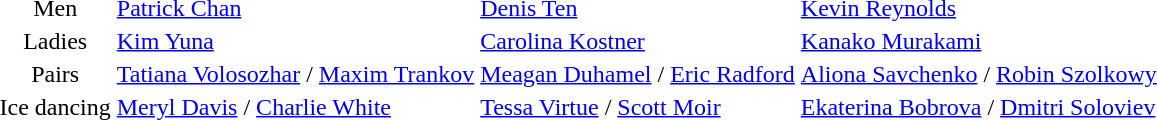<table>
<tr>
<td align=center>Men</td>
<td> <a href='#'>Patrick Chan</a></td>
<td> <a href='#'>Denis Ten</a></td>
<td> <a href='#'>Kevin Reynolds</a></td>
</tr>
<tr>
<td align=center>Ladies</td>
<td> <a href='#'>Kim Yuna</a></td>
<td> <a href='#'>Carolina Kostner</a></td>
<td> <a href='#'>Kanako Murakami</a></td>
</tr>
<tr>
<td align=center>Pairs</td>
<td> <a href='#'>Tatiana Volosozhar</a> / <a href='#'>Maxim Trankov</a></td>
<td> <a href='#'>Meagan Duhamel</a> / <a href='#'>Eric Radford</a></td>
<td> <a href='#'>Aliona Savchenko</a> / <a href='#'>Robin Szolkowy</a></td>
</tr>
<tr>
<td align=center>Ice dancing</td>
<td> <a href='#'>Meryl Davis</a> / <a href='#'>Charlie White</a></td>
<td> <a href='#'>Tessa Virtue</a> / <a href='#'>Scott Moir</a></td>
<td> <a href='#'>Ekaterina Bobrova</a> / <a href='#'>Dmitri Soloviev</a></td>
</tr>
</table>
